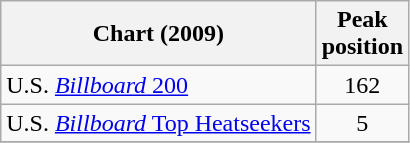<table class="wikitable">
<tr>
<th>Chart (2009)</th>
<th>Peak<br>position</th>
</tr>
<tr>
<td>U.S. <a href='#'><em>Billboard</em> 200</a></td>
<td align="center">162</td>
</tr>
<tr>
<td>U.S. <a href='#'><em>Billboard</em> Top Heatseekers</a></td>
<td align="center">5</td>
</tr>
<tr>
</tr>
</table>
